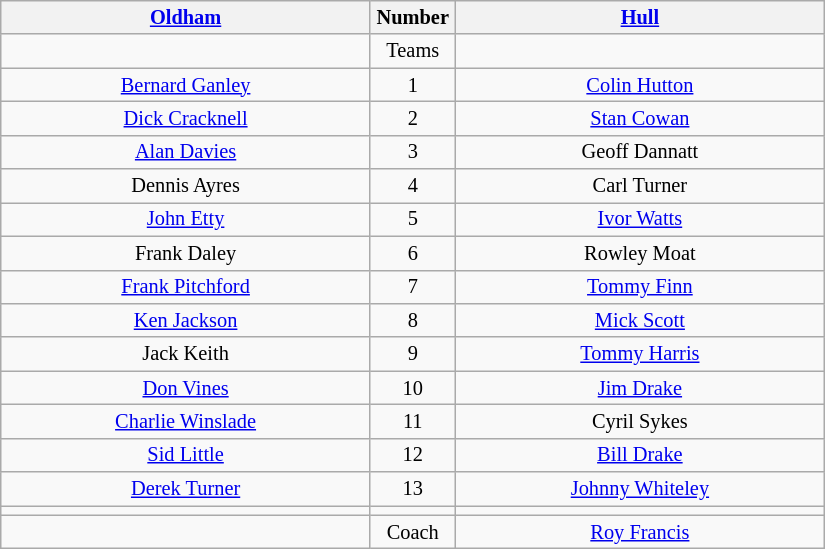<table class="wikitable" style="text-align:center; font-size: 85%">
<tr>
<th width=240 abbr=winner><a href='#'>Oldham</a></th>
<th width=50 abbr="Number">Number</th>
<th width=240 abbr=runner-up><a href='#'>Hull</a></th>
</tr>
<tr>
<td></td>
<td>Teams</td>
<td></td>
</tr>
<tr>
<td><a href='#'>Bernard Ganley</a></td>
<td>1</td>
<td><a href='#'>Colin Hutton</a></td>
</tr>
<tr>
<td><a href='#'>Dick Cracknell</a></td>
<td>2</td>
<td><a href='#'>Stan Cowan</a></td>
</tr>
<tr>
<td><a href='#'>Alan Davies</a></td>
<td>3</td>
<td>Geoff Dannatt</td>
</tr>
<tr>
<td>Dennis Ayres</td>
<td>4</td>
<td>Carl Turner</td>
</tr>
<tr>
<td><a href='#'>John Etty</a></td>
<td>5</td>
<td><a href='#'>Ivor Watts</a></td>
</tr>
<tr>
<td>Frank Daley</td>
<td>6</td>
<td>Rowley Moat</td>
</tr>
<tr>
<td><a href='#'>Frank Pitchford</a></td>
<td>7</td>
<td><a href='#'>Tommy Finn</a></td>
</tr>
<tr>
<td><a href='#'>Ken Jackson</a></td>
<td>8</td>
<td><a href='#'>Mick Scott</a></td>
</tr>
<tr>
<td>Jack Keith</td>
<td>9</td>
<td><a href='#'>Tommy Harris</a></td>
</tr>
<tr>
<td><a href='#'>Don Vines</a></td>
<td>10</td>
<td><a href='#'>Jim Drake</a></td>
</tr>
<tr>
<td><a href='#'>Charlie Winslade</a></td>
<td>11</td>
<td>Cyril Sykes</td>
</tr>
<tr>
<td><a href='#'>Sid Little</a></td>
<td>12</td>
<td><a href='#'>Bill Drake</a></td>
</tr>
<tr>
<td><a href='#'>Derek Turner</a></td>
<td>13</td>
<td><a href='#'>Johnny Whiteley</a></td>
</tr>
<tr>
<td></td>
<td></td>
<td></td>
</tr>
<tr>
<td></td>
<td>Coach</td>
<td><a href='#'>Roy Francis</a></td>
</tr>
</table>
